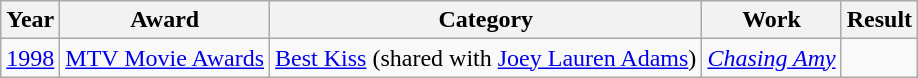<table class="wikitable" Border="1">
<tr>
<th>Year</th>
<th>Award</th>
<th>Category</th>
<th>Work</th>
<th>Result</th>
</tr>
<tr>
<td><a href='#'>1998</a></td>
<td><a href='#'>MTV Movie Awards</a></td>
<td><a href='#'>Best Kiss</a> (shared with <a href='#'>Joey Lauren Adams</a>)</td>
<td><em><a href='#'>Chasing Amy</a></em></td>
<td></td>
</tr>
</table>
